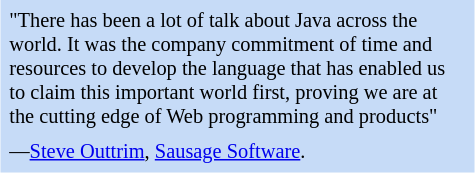<table class="toccolours" style="float: right; margin-left: 1em; margin-right: 2em; font-size: 85%; background:#c6dbf7; color:black; width:25em; max-width: 25%;" cellspacing="5">
<tr>
<td style="text-align: left;">"There has been a lot of talk about Java across the world. It was the company commitment of time and resources to develop the language that has enabled us to claim this important world first, proving we are at the cutting edge of Web programming and products"</td>
</tr>
<tr>
<td style="text-align: left;">—<a href='#'>Steve Outtrim</a>, <a href='#'>Sausage Software</a>.</td>
</tr>
</table>
